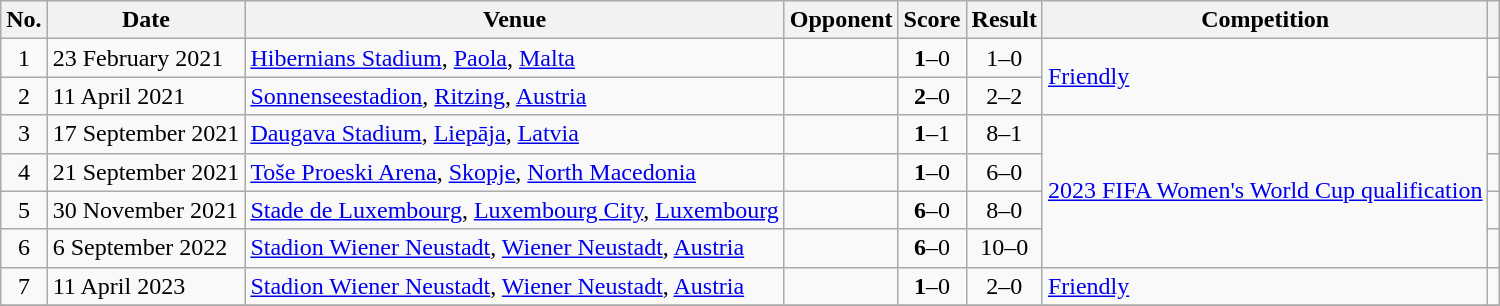<table class="wikitable sortable">
<tr>
<th scope="col">No.</th>
<th scope="col">Date</th>
<th scope="col">Venue</th>
<th scope="col">Opponent</th>
<th scope="col">Score</th>
<th scope="col">Result</th>
<th scope="col">Competition</th>
<th scope="col" class="unsortable"></th>
</tr>
<tr>
<td align=center>1</td>
<td>23 February 2021</td>
<td><a href='#'>Hibernians Stadium</a>, <a href='#'>Paola</a>, <a href='#'>Malta</a></td>
<td></td>
<td align=center><strong>1</strong>–0</td>
<td align=center>1–0</td>
<td rowspan=2><a href='#'>Friendly</a></td>
<td></td>
</tr>
<tr>
<td align=center>2</td>
<td>11 April 2021</td>
<td><a href='#'>Sonnenseestadion</a>, <a href='#'>Ritzing</a>, <a href='#'>Austria</a></td>
<td></td>
<td align=center><strong>2</strong>–0</td>
<td align=center>2–2</td>
<td></td>
</tr>
<tr>
<td align=center>3</td>
<td>17 September 2021</td>
<td><a href='#'>Daugava Stadium</a>, <a href='#'>Liepāja</a>, <a href='#'>Latvia</a></td>
<td></td>
<td align=center><strong>1</strong>–1</td>
<td align=center>8–1</td>
<td rowspan=4><a href='#'>2023 FIFA Women's World Cup qualification</a></td>
<td></td>
</tr>
<tr>
<td align=center>4</td>
<td>21 September 2021</td>
<td><a href='#'>Toše Proeski Arena</a>, <a href='#'>Skopje</a>, <a href='#'>North Macedonia</a></td>
<td></td>
<td align=center><strong>1</strong>–0</td>
<td align=center>6–0</td>
<td></td>
</tr>
<tr>
<td align=center>5</td>
<td>30 November 2021</td>
<td><a href='#'>Stade de Luxembourg</a>, <a href='#'>Luxembourg City</a>, <a href='#'>Luxembourg</a></td>
<td></td>
<td align=center><strong>6</strong>–0</td>
<td align=center>8–0</td>
<td></td>
</tr>
<tr>
<td align=center>6</td>
<td>6 September 2022</td>
<td><a href='#'>Stadion Wiener Neustadt</a>, <a href='#'>Wiener Neustadt</a>, <a href='#'>Austria</a></td>
<td></td>
<td align=center><strong>6</strong>–0</td>
<td align=center>10–0</td>
<td></td>
</tr>
<tr>
<td align=center>7</td>
<td>11 April 2023</td>
<td><a href='#'>Stadion Wiener Neustadt</a>, <a href='#'>Wiener Neustadt</a>, <a href='#'>Austria</a></td>
<td></td>
<td align=center><strong>1</strong>–0</td>
<td align=center>2–0</td>
<td><a href='#'>Friendly</a></td>
<td></td>
</tr>
<tr>
</tr>
</table>
